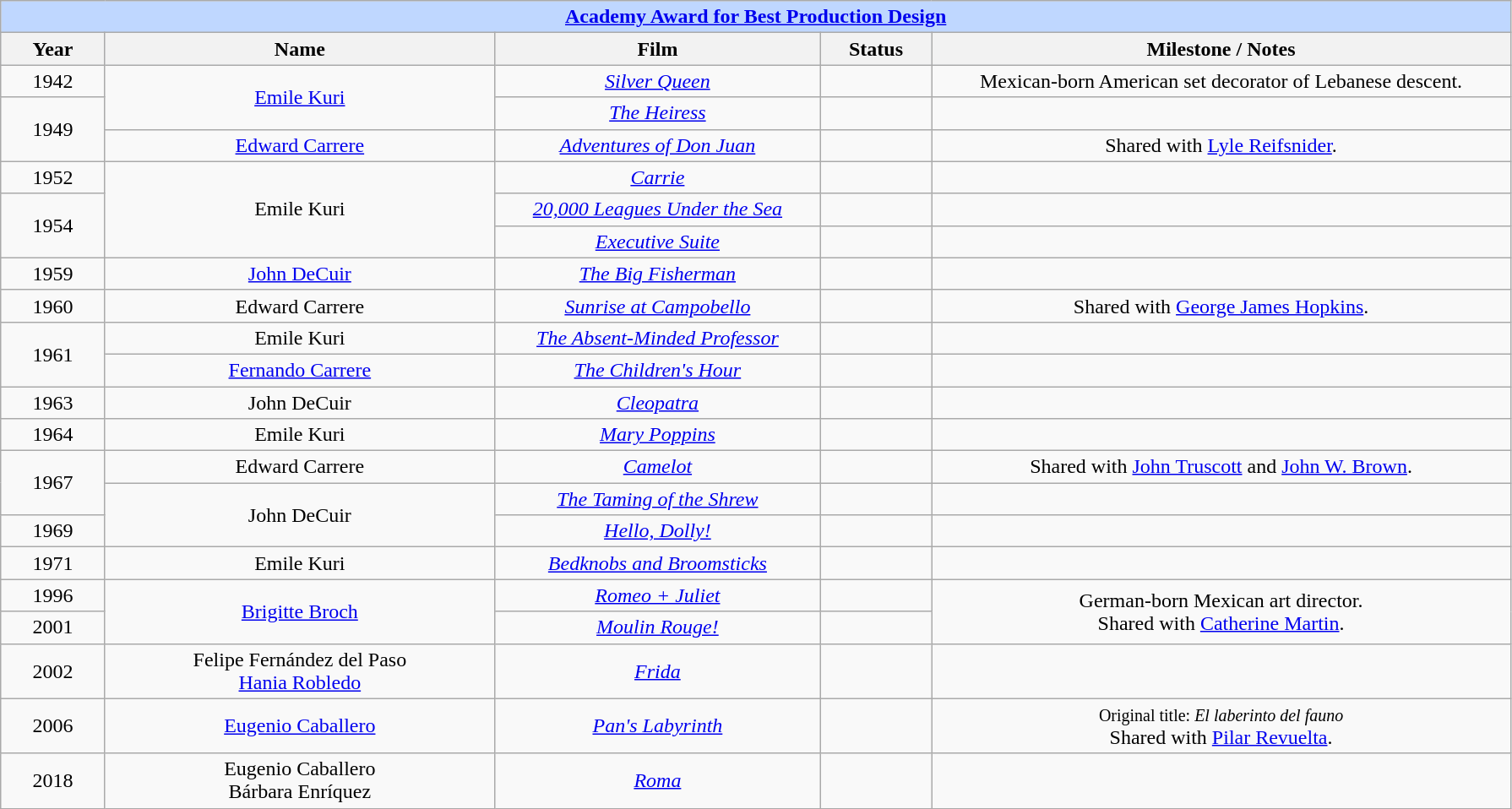<table class="wikitable" style="text-align: center">
<tr ---- bgcolor="#bfd7ff">
<td colspan=5 align=center><strong><a href='#'>Academy Award for Best Production Design</a></strong></td>
</tr>
<tr ---- bgcolor="#ebf5ff">
<th width="75">Year</th>
<th width="300">Name</th>
<th width="250">Film</th>
<th width="80">Status</th>
<th width="450">Milestone / Notes</th>
</tr>
<tr>
<td>1942</td>
<td rowspan="2"><a href='#'>Emile Kuri</a></td>
<td><em><a href='#'>Silver Queen</a></em></td>
<td></td>
<td>Mexican-born American set decorator of Lebanese descent.</td>
</tr>
<tr>
<td rowspan="2">1949</td>
<td><em><a href='#'>The Heiress</a></em></td>
<td></td>
<td></td>
</tr>
<tr>
<td><a href='#'>Edward Carrere</a></td>
<td><em><a href='#'>Adventures of Don Juan</a></em></td>
<td></td>
<td>Shared with <a href='#'>Lyle Reifsnider</a>.</td>
</tr>
<tr>
<td>1952</td>
<td rowspan="3">Emile Kuri</td>
<td><em><a href='#'>Carrie</a></em></td>
<td></td>
<td></td>
</tr>
<tr>
<td rowspan=2>1954</td>
<td><em><a href='#'>20,000 Leagues Under the Sea</a></em></td>
<td></td>
<td></td>
</tr>
<tr>
<td><em><a href='#'>Executive Suite</a></em></td>
<td></td>
<td></td>
</tr>
<tr>
<td>1959</td>
<td><a href='#'>John DeCuir</a></td>
<td><em><a href='#'>The Big Fisherman</a></em></td>
<td></td>
<td></td>
</tr>
<tr>
<td>1960</td>
<td>Edward Carrere</td>
<td><em><a href='#'>Sunrise at Campobello</a></em></td>
<td></td>
<td>Shared with <a href='#'>George James Hopkins</a>.</td>
</tr>
<tr>
<td rowspan=2>1961</td>
<td>Emile Kuri</td>
<td><em><a href='#'>The Absent-Minded Professor</a></em></td>
<td></td>
<td></td>
</tr>
<tr>
<td><a href='#'>Fernando Carrere</a></td>
<td><em><a href='#'>The Children's Hour</a></em></td>
<td></td>
<td></td>
</tr>
<tr>
<td>1963</td>
<td>John DeCuir</td>
<td><em><a href='#'>Cleopatra</a></em></td>
<td></td>
<td></td>
</tr>
<tr>
<td>1964</td>
<td>Emile Kuri</td>
<td><em><a href='#'>Mary Poppins</a></em></td>
<td></td>
<td></td>
</tr>
<tr>
<td rowspan=2>1967</td>
<td>Edward Carrere</td>
<td><a href='#'><em>Camelot</em></a></td>
<td></td>
<td>Shared with <a href='#'>John Truscott</a> and <a href='#'>John W. Brown</a>.</td>
</tr>
<tr>
<td rowspan=2>John DeCuir</td>
<td><em><a href='#'>The Taming of the Shrew</a></em></td>
<td></td>
<td></td>
</tr>
<tr>
<td>1969</td>
<td><em><a href='#'>Hello, Dolly!</a></em></td>
<td></td>
<td></td>
</tr>
<tr>
<td>1971</td>
<td>Emile Kuri</td>
<td><em><a href='#'>Bedknobs and Broomsticks</a></em></td>
<td></td>
<td></td>
</tr>
<tr>
<td>1996</td>
<td rowspan=2><a href='#'>Brigitte Broch</a></td>
<td><em><a href='#'>Romeo + Juliet</a></em></td>
<td></td>
<td rowspan="2">German-born Mexican art director.<br>Shared with <a href='#'>Catherine Martin</a>.</td>
</tr>
<tr>
<td>2001</td>
<td><em><a href='#'>Moulin Rouge!</a></em></td>
<td></td>
</tr>
<tr>
<td>2002</td>
<td>Felipe Fernández del Paso<br><a href='#'>Hania Robledo</a></td>
<td><em><a href='#'>Frida</a></em></td>
<td></td>
<td></td>
</tr>
<tr>
<td>2006</td>
<td><a href='#'>Eugenio Caballero</a></td>
<td><em><a href='#'>Pan's Labyrinth</a></em></td>
<td></td>
<td><small>Original title: <em>El laberinto del fauno</em></small><br>Shared with <a href='#'>Pilar Revuelta</a>.</td>
</tr>
<tr>
<td>2018</td>
<td>Eugenio Caballero<br>Bárbara Enríquez</td>
<td><em><a href='#'>Roma</a></em></td>
<td></td>
<td></td>
</tr>
</table>
